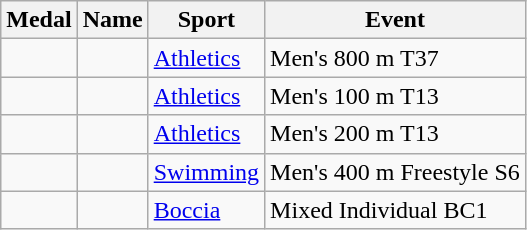<table class="wikitable sortable">
<tr>
<th>Medal</th>
<th>Name</th>
<th>Sport</th>
<th>Event</th>
</tr>
<tr>
<td></td>
<td></td>
<td><a href='#'>Athletics</a></td>
<td>Men's 800 m T37</td>
</tr>
<tr>
<td></td>
<td></td>
<td><a href='#'>Athletics</a></td>
<td>Men's 100 m T13</td>
</tr>
<tr>
<td></td>
<td></td>
<td><a href='#'>Athletics</a></td>
<td>Men's 200 m T13</td>
</tr>
<tr>
<td></td>
<td></td>
<td><a href='#'>Swimming</a></td>
<td>Men's 400 m Freestyle S6</td>
</tr>
<tr>
<td></td>
<td></td>
<td><a href='#'>Boccia</a></td>
<td>Mixed Individual BC1</td>
</tr>
</table>
